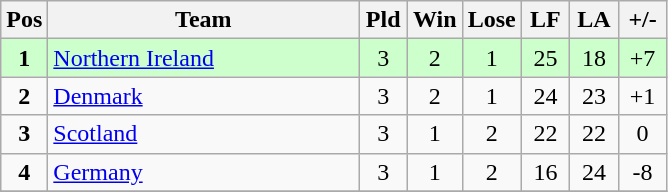<table class="wikitable" style="font-size: 100%">
<tr>
<th width=20>Pos</th>
<th width=200>Team</th>
<th width=25>Pld</th>
<th width=25>Win</th>
<th width=25>Lose</th>
<th width=25>LF</th>
<th width=25>LA</th>
<th width=25>+/-</th>
</tr>
<tr align=center style="background: #ccffcc;">
<td><strong>1</strong></td>
<td align="left"> <a href='#'>Northern Ireland</a></td>
<td>3</td>
<td>2</td>
<td>1</td>
<td>25</td>
<td>18</td>
<td>+7</td>
</tr>
<tr align=center>
<td><strong>2</strong></td>
<td align="left"> <a href='#'>Denmark</a></td>
<td>3</td>
<td>2</td>
<td>1</td>
<td>24</td>
<td>23</td>
<td>+1</td>
</tr>
<tr align=center>
<td><strong>3</strong></td>
<td align="left"> <a href='#'>Scotland</a></td>
<td>3</td>
<td>1</td>
<td>2</td>
<td>22</td>
<td>22</td>
<td>0</td>
</tr>
<tr align=center>
<td><strong>4</strong></td>
<td align="left"> <a href='#'>Germany</a></td>
<td>3</td>
<td>1</td>
<td>2</td>
<td>16</td>
<td>24</td>
<td>-8</td>
</tr>
<tr align=center>
</tr>
</table>
